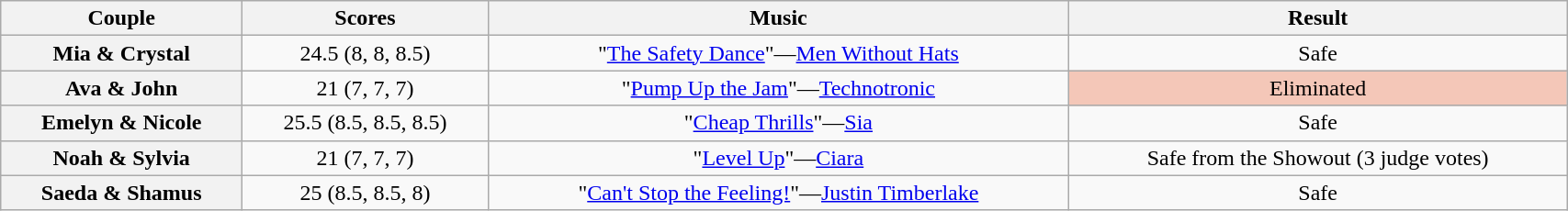<table class="wikitable sortable" style="text-align:center; width: 90%">
<tr>
<th scope="col">Couple</th>
<th scope="col">Scores</th>
<th scope="col" class="unsortable">Music</th>
<th scope="col" class="unsortable">Result</th>
</tr>
<tr>
<th scope="col">Mia & Crystal</th>
<td>24.5 (8, 8, 8.5)</td>
<td>"<a href='#'>The Safety Dance</a>"—<a href='#'>Men Without Hats</a></td>
<td>Safe</td>
</tr>
<tr>
<th scope="col">Ava & John</th>
<td>21 (7, 7, 7)</td>
<td>"<a href='#'>Pump Up the Jam</a>"—<a href='#'>Technotronic</a></td>
<td bgcolor="f4c7b8">Eliminated</td>
</tr>
<tr>
<th scope="col">Emelyn & Nicole</th>
<td>25.5 (8.5, 8.5, 8.5)</td>
<td>"<a href='#'>Cheap Thrills</a>"—<a href='#'>Sia</a></td>
<td>Safe</td>
</tr>
<tr>
<th scope="col">Noah & Sylvia</th>
<td>21 (7, 7, 7)</td>
<td>"<a href='#'>Level Up</a>"—<a href='#'>Ciara</a></td>
<td>Safe from the Showout (3 judge votes)</td>
</tr>
<tr>
<th scope="col">Saeda & Shamus</th>
<td>25 (8.5, 8.5, 8)</td>
<td>"<a href='#'>Can't Stop the Feeling!</a>"—<a href='#'>Justin Timberlake</a></td>
<td>Safe</td>
</tr>
</table>
